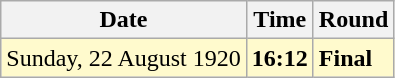<table class="wikitable">
<tr>
<th>Date</th>
<th>Time</th>
<th>Round</th>
</tr>
<tr style=background:lemonchiffon>
<td>Sunday, 22 August 1920</td>
<td><strong>16:12</strong></td>
<td><strong>Final</strong></td>
</tr>
</table>
